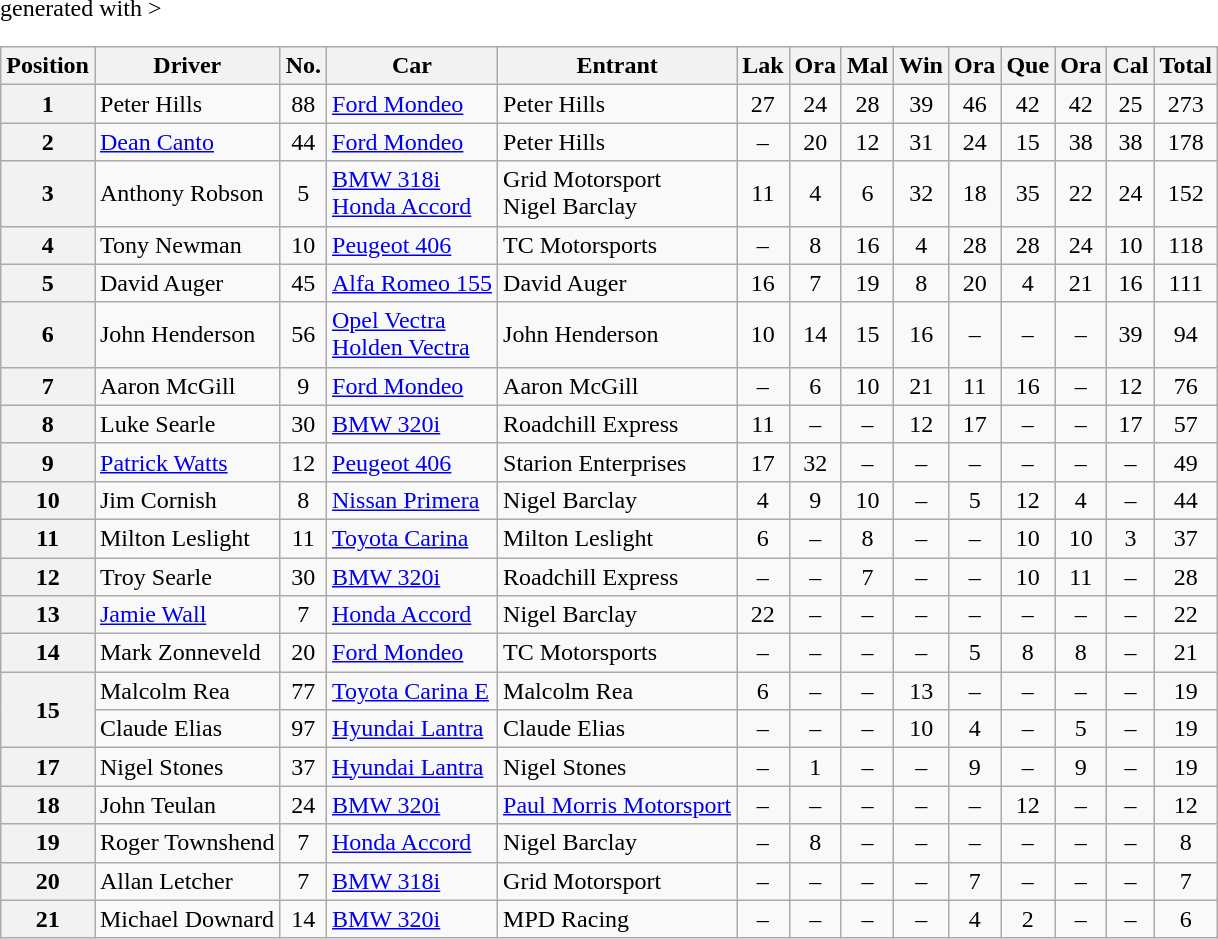<table class="wikitable" <hiddentext>generated with >
<tr>
<th>Position</th>
<th>Driver</th>
<th>No.</th>
<th>Car</th>
<th>Entrant</th>
<th>Lak</th>
<th>Ora</th>
<th>Mal</th>
<th>Win</th>
<th>Ora</th>
<th>Que</th>
<th>Ora</th>
<th>Cal</th>
<th>Total</th>
</tr>
<tr>
<th>1</th>
<td>Peter Hills</td>
<td align="center">88</td>
<td><a href='#'>Ford Mondeo</a></td>
<td>Peter Hills</td>
<td align="center">27</td>
<td align="center">24</td>
<td align="center">28</td>
<td align="center">39</td>
<td align="center">46</td>
<td align="center">42</td>
<td align="center">42</td>
<td align="center">25</td>
<td align="center">273</td>
</tr>
<tr>
<th>2</th>
<td><a href='#'>Dean Canto</a></td>
<td align="center">44</td>
<td><a href='#'>Ford Mondeo</a></td>
<td>Peter Hills</td>
<td align="center">–</td>
<td align="center">20</td>
<td align="center">12</td>
<td align="center">31</td>
<td align="center">24</td>
<td align="center">15</td>
<td align="center">38</td>
<td align="center">38</td>
<td align="center">178</td>
</tr>
<tr>
<th>3</th>
<td>Anthony Robson</td>
<td align="center">5</td>
<td><a href='#'>BMW 318i</a><br> <a href='#'>Honda Accord</a></td>
<td>Grid Motorsport<br> Nigel Barclay</td>
<td align="center">11</td>
<td align="center">4</td>
<td align="center">6</td>
<td align="center">32</td>
<td align="center">18</td>
<td align="center">35</td>
<td align="center">22</td>
<td align="center">24</td>
<td align="center">152</td>
</tr>
<tr>
<th>4</th>
<td>Tony Newman</td>
<td align="center">10</td>
<td><a href='#'>Peugeot 406</a></td>
<td>TC Motorsports</td>
<td align="center">–</td>
<td align="center">8</td>
<td align="center">16</td>
<td align="center">4</td>
<td align="center">28</td>
<td align="center">28</td>
<td align="center">24</td>
<td align="center">10</td>
<td align="center">118</td>
</tr>
<tr>
<th>5</th>
<td>David Auger</td>
<td align="center">45</td>
<td><a href='#'>Alfa Romeo 155</a></td>
<td>David Auger</td>
<td align="center">16</td>
<td align="center">7</td>
<td align="center">19</td>
<td align="center">8</td>
<td align="center">20</td>
<td align="center">4</td>
<td align="center">21</td>
<td align="center">16</td>
<td align="center">111</td>
</tr>
<tr>
<th>6</th>
<td>John Henderson</td>
<td align="center">56</td>
<td><a href='#'>Opel Vectra</a><br> <a href='#'>Holden Vectra</a></td>
<td>John Henderson</td>
<td align="center">10</td>
<td align="center">14</td>
<td align="center">15</td>
<td align="center">16</td>
<td align="center">–</td>
<td align="center">–</td>
<td align="center">–</td>
<td align="center">39</td>
<td align="center">94</td>
</tr>
<tr>
<th>7</th>
<td>Aaron McGill</td>
<td align="center">9</td>
<td><a href='#'>Ford Mondeo</a></td>
<td>Aaron McGill</td>
<td align="center">–</td>
<td align="center">6</td>
<td align="center">10</td>
<td align="center">21</td>
<td align="center">11</td>
<td align="center">16</td>
<td align="center">–</td>
<td align="center">12</td>
<td align="center">76</td>
</tr>
<tr>
<th>8</th>
<td>Luke Searle</td>
<td align="center">30</td>
<td><a href='#'>BMW 320i</a></td>
<td>Roadchill Express</td>
<td align="center">11</td>
<td align="center">–</td>
<td align="center">–</td>
<td align="center">12</td>
<td align="center">17</td>
<td align="center">–</td>
<td align="center">–</td>
<td align="center">17</td>
<td align="center">57</td>
</tr>
<tr>
<th>9</th>
<td><a href='#'>Patrick Watts</a></td>
<td align="center">12</td>
<td><a href='#'>Peugeot 406</a></td>
<td>Starion Enterprises</td>
<td align="center">17</td>
<td align="center">32</td>
<td align="center">–</td>
<td align="center">–</td>
<td align="center">–</td>
<td align="center">–</td>
<td align="center">–</td>
<td align="center">–</td>
<td align="center">49</td>
</tr>
<tr>
<th>10</th>
<td>Jim Cornish</td>
<td align="center">8</td>
<td><a href='#'>Nissan Primera</a></td>
<td>Nigel Barclay</td>
<td align="center">4</td>
<td align="center">9</td>
<td align="center">10</td>
<td align="center">–</td>
<td align="center">5</td>
<td align="center">12</td>
<td align="center">4</td>
<td align="center">–</td>
<td align="center">44</td>
</tr>
<tr>
<th>11</th>
<td>Milton Leslight</td>
<td align="center">11</td>
<td><a href='#'>Toyota Carina</a></td>
<td>Milton Leslight</td>
<td align="center">6</td>
<td align="center">–</td>
<td align="center">8</td>
<td align="center">–</td>
<td align="center">–</td>
<td align="center">10</td>
<td align="center">10</td>
<td align="center">3</td>
<td align="center">37</td>
</tr>
<tr>
<th>12</th>
<td>Troy Searle</td>
<td align="center">30</td>
<td><a href='#'>BMW 320i</a></td>
<td>Roadchill Express</td>
<td align="center">–</td>
<td align="center">–</td>
<td align="center">7</td>
<td align="center">–</td>
<td align="center">–</td>
<td align="center">10</td>
<td align="center">11</td>
<td align="center">–</td>
<td align="center">28</td>
</tr>
<tr>
<th>13</th>
<td><a href='#'>Jamie Wall</a></td>
<td align="center">7</td>
<td><a href='#'>Honda Accord</a></td>
<td>Nigel Barclay</td>
<td align="center">22</td>
<td align="center">–</td>
<td align="center">–</td>
<td align="center">–</td>
<td align="center">–</td>
<td align="center">–</td>
<td align="center">–</td>
<td align="center">–</td>
<td align="center">22</td>
</tr>
<tr>
<th>14</th>
<td>Mark Zonneveld</td>
<td align="center">20</td>
<td><a href='#'>Ford Mondeo</a></td>
<td>TC Motorsports</td>
<td align="center">–</td>
<td align="center">–</td>
<td align="center">–</td>
<td align="center">–</td>
<td align="center">5</td>
<td align="center">8</td>
<td align="center">8</td>
<td align="center">–</td>
<td align="center">21</td>
</tr>
<tr>
<th rowspan=2>15</th>
<td>Malcolm Rea</td>
<td align="center">77</td>
<td><a href='#'>Toyota Carina E</a></td>
<td>Malcolm Rea</td>
<td align="center">6</td>
<td align="center">–</td>
<td align="center">–</td>
<td align="center">13</td>
<td align="center">–</td>
<td align="center">–</td>
<td align="center">–</td>
<td align="center">–</td>
<td align="center">19</td>
</tr>
<tr>
<td>Claude Elias</td>
<td align="center">97</td>
<td><a href='#'>Hyundai Lantra</a></td>
<td>Claude Elias</td>
<td align="center">–</td>
<td align="center">–</td>
<td align="center">–</td>
<td align="center">10</td>
<td align="center">4</td>
<td align="center">–</td>
<td align="center">5</td>
<td align="center">–</td>
<td align="center">19</td>
</tr>
<tr>
<th>17</th>
<td>Nigel Stones</td>
<td align="center">37</td>
<td><a href='#'>Hyundai Lantra</a></td>
<td>Nigel Stones</td>
<td align="center">–</td>
<td align="center">1</td>
<td align="center">–</td>
<td align="center">–</td>
<td align="center">9</td>
<td align="center">–</td>
<td align="center">9</td>
<td align="center">–</td>
<td align="center">19</td>
</tr>
<tr>
<th>18</th>
<td>John Teulan</td>
<td align="center">24</td>
<td><a href='#'>BMW 320i</a></td>
<td><a href='#'>Paul Morris Motorsport</a></td>
<td align="center">–</td>
<td align="center">–</td>
<td align="center">–</td>
<td align="center">–</td>
<td align="center">–</td>
<td align="center">12</td>
<td align="center">–</td>
<td align="center">–</td>
<td align="center">12</td>
</tr>
<tr>
<th>19</th>
<td>Roger Townshend</td>
<td align="center">7</td>
<td><a href='#'>Honda Accord</a></td>
<td>Nigel Barclay</td>
<td align="center">–</td>
<td align="center">8</td>
<td align="center">–</td>
<td align="center">–</td>
<td align="center">–</td>
<td align="center">–</td>
<td align="center">–</td>
<td align="center">–</td>
<td align="center">8</td>
</tr>
<tr>
<th>20</th>
<td>Allan Letcher</td>
<td align="center">7</td>
<td><a href='#'>BMW 318i</a></td>
<td>Grid Motorsport</td>
<td align="center">–</td>
<td align="center">–</td>
<td align="center">–</td>
<td align="center">–</td>
<td align="center">7</td>
<td align="center">–</td>
<td align="center">–</td>
<td align="center">–</td>
<td align="center">7</td>
</tr>
<tr>
<th>21</th>
<td>Michael Downard</td>
<td align="center">14</td>
<td><a href='#'>BMW 320i</a></td>
<td>MPD Racing</td>
<td align="center">–</td>
<td align="center">–</td>
<td align="center">–</td>
<td align="center">–</td>
<td align="center">4</td>
<td align="center">2</td>
<td align="center">–</td>
<td align="center">–</td>
<td align="center">6</td>
</tr>
</table>
